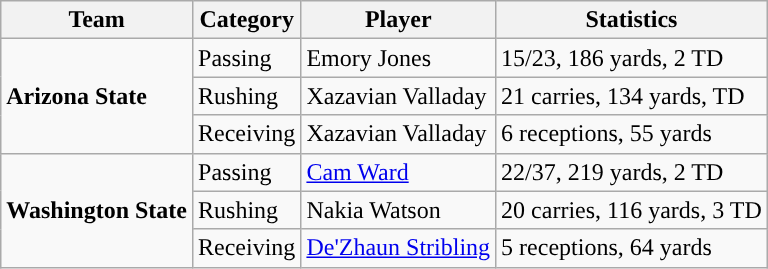<table class="wikitable" style="float: right;">
<tr>
<th>Team</th>
<th>Category</th>
<th>Player</th>
<th>Statistics</th>
</tr>
<tr>
<td rowspan=3><strong>Arizona State</strong></td>
<td>Passing</td>
<td>Emory Jones</td>
<td>15/23, 186 yards, 2 TD</td>
</tr>
<tr>
<td>Rushing</td>
<td>Xazavian Valladay</td>
<td>21 carries, 134 yards, TD</td>
</tr>
<tr>
<td>Receiving</td>
<td>Xazavian Valladay</td>
<td>6 receptions, 55 yards</td>
</tr>
<tr>
<td rowspan=3><strong>Washington State</strong></td>
<td>Passing</td>
<td><a href='#'>Cam Ward</a></td>
<td>22/37, 219 yards, 2 TD</td>
</tr>
<tr>
<td>Rushing</td>
<td>Nakia Watson</td>
<td>20 carries, 116 yards, 3 TD</td>
</tr>
<tr>
<td>Receiving</td>
<td><a href='#'>De'Zhaun Stribling</a></td>
<td>5 receptions, 64 yards</td>
</tr>
</table>
